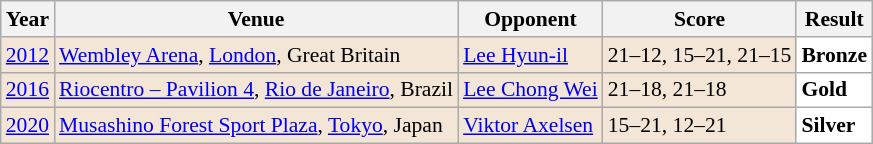<table class="sortable wikitable"do style="font-size: 90%">
<tr>
<th>Year</th>
<th>Venue</th>
<th>Opponent</th>
<th>Score</th>
<th>Result</th>
</tr>
<tr style="background:#F3E6D7">
<td align="center"><a href='#'>2012</a></td>
<td align="left"><a href='#'>Wembley Arena</a>, <a href='#'>London</a>, Great Britain</td>
<td align="left"> <a href='#'>Lee Hyun-il</a></td>
<td align="left">21–12, 15–21, 21–15</td>
<td style="text-align:left; background:white"> <strong>Bronze</strong></td>
</tr>
<tr style="background:#F3E6D7">
<td align="center"><a href='#'>2016</a></td>
<td align="left"><a href='#'>Riocentro – Pavilion 4</a>, <a href='#'>Rio de Janeiro</a>, Brazil</td>
<td align="left"> <a href='#'>Lee Chong Wei</a></td>
<td align="left">21–18, 21–18</td>
<td style="text-align:left; background:white"> <strong>Gold</strong></td>
</tr>
<tr style="background:#F3E6D7">
<td align="center"><a href='#'>2020</a></td>
<td align="left"><a href='#'>Musashino Forest Sport Plaza</a>, <a href='#'>Tokyo</a>, Japan</td>
<td align="left"> <a href='#'>Viktor Axelsen</a></td>
<td align="left">15–21, 12–21</td>
<td style="text-align:left; background:white"> <strong>Silver</strong></td>
</tr>
</table>
